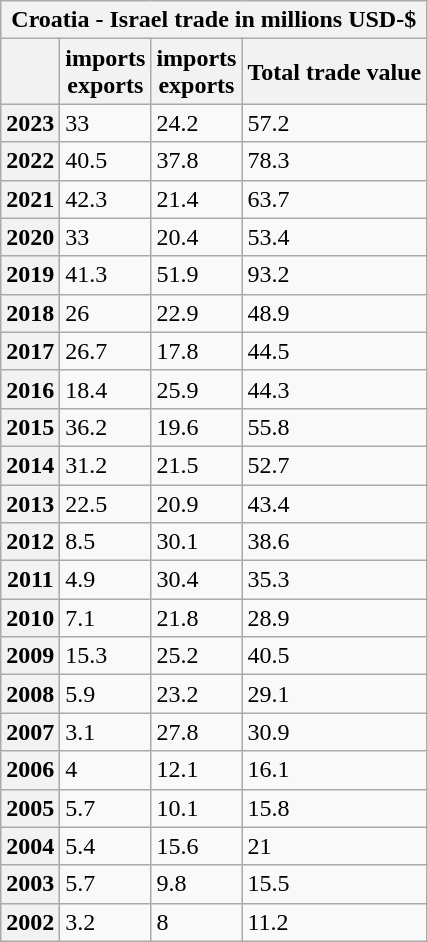<table class="wikitable mw-collapsible mw-collapsed">
<tr>
<th colspan="4">Croatia - Israel trade in millions USD-$</th>
</tr>
<tr>
<th></th>
<th> imports<br> exports</th>
<th> imports<br> exports</th>
<th>Total trade value</th>
</tr>
<tr>
<th>2023</th>
<td>33</td>
<td>24.2</td>
<td>57.2</td>
</tr>
<tr>
<th>2022</th>
<td>40.5</td>
<td>37.8</td>
<td>78.3</td>
</tr>
<tr>
<th>2021</th>
<td>42.3</td>
<td>21.4</td>
<td>63.7</td>
</tr>
<tr>
<th>2020</th>
<td>33</td>
<td>20.4</td>
<td>53.4</td>
</tr>
<tr>
<th>2019</th>
<td>41.3</td>
<td>51.9</td>
<td>93.2</td>
</tr>
<tr>
<th>2018</th>
<td>26</td>
<td>22.9</td>
<td>48.9</td>
</tr>
<tr>
<th>2017</th>
<td>26.7</td>
<td>17.8</td>
<td>44.5</td>
</tr>
<tr>
<th>2016</th>
<td>18.4</td>
<td>25.9</td>
<td>44.3</td>
</tr>
<tr>
<th>2015</th>
<td>36.2</td>
<td>19.6</td>
<td>55.8</td>
</tr>
<tr>
<th>2014</th>
<td>31.2</td>
<td>21.5</td>
<td>52.7</td>
</tr>
<tr>
<th>2013</th>
<td>22.5</td>
<td>20.9</td>
<td>43.4</td>
</tr>
<tr>
<th>2012</th>
<td>8.5</td>
<td>30.1</td>
<td>38.6</td>
</tr>
<tr>
<th>2011</th>
<td>4.9</td>
<td>30.4</td>
<td>35.3</td>
</tr>
<tr>
<th>2010</th>
<td>7.1</td>
<td>21.8</td>
<td>28.9</td>
</tr>
<tr>
<th>2009</th>
<td>15.3</td>
<td>25.2</td>
<td>40.5</td>
</tr>
<tr>
<th>2008</th>
<td>5.9</td>
<td>23.2</td>
<td>29.1</td>
</tr>
<tr>
<th>2007</th>
<td>3.1</td>
<td>27.8</td>
<td>30.9</td>
</tr>
<tr>
<th>2006</th>
<td>4</td>
<td>12.1</td>
<td>16.1</td>
</tr>
<tr>
<th>2005</th>
<td>5.7</td>
<td>10.1</td>
<td>15.8</td>
</tr>
<tr>
<th>2004</th>
<td>5.4</td>
<td>15.6</td>
<td>21</td>
</tr>
<tr>
<th>2003</th>
<td>5.7</td>
<td>9.8</td>
<td>15.5</td>
</tr>
<tr>
<th>2002</th>
<td>3.2</td>
<td>8</td>
<td>11.2</td>
</tr>
</table>
